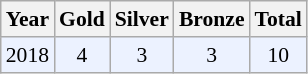<table class="sortable wikitable" style="font-size: 90%;">
<tr>
<th>Year</th>
<th>Gold</th>
<th>Silver</th>
<th>Bronze</th>
<th>Total</th>
</tr>
<tr style="background:#ECF2FF">
<td align="center">2018</td>
<td align="center">4</td>
<td align="center">3</td>
<td align="center">3</td>
<td align="center">10</td>
</tr>
</table>
